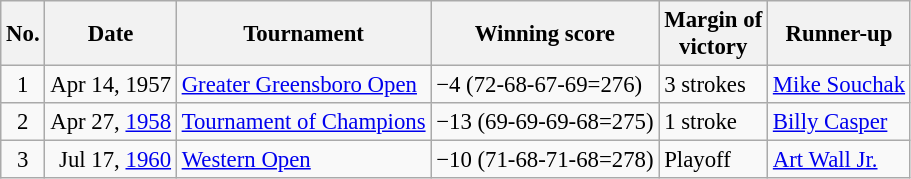<table class="wikitable" style="font-size:95%;">
<tr>
<th>No.</th>
<th>Date</th>
<th>Tournament</th>
<th>Winning score</th>
<th>Margin of<br>victory</th>
<th>Runner-up</th>
</tr>
<tr>
<td align=center>1</td>
<td align=right>Apr 14, 1957</td>
<td><a href='#'>Greater Greensboro Open</a></td>
<td>−4 (72-68-67-69=276)</td>
<td>3 strokes</td>
<td> <a href='#'>Mike Souchak</a></td>
</tr>
<tr>
<td align=center>2</td>
<td align=right>Apr 27, <a href='#'>1958</a></td>
<td><a href='#'>Tournament of Champions</a></td>
<td>−13 (69-69-69-68=275)</td>
<td>1 stroke</td>
<td> <a href='#'>Billy Casper</a></td>
</tr>
<tr>
<td align=center>3</td>
<td align=right>Jul 17, <a href='#'>1960</a></td>
<td><a href='#'>Western Open</a></td>
<td>−10 (71-68-71-68=278)</td>
<td>Playoff</td>
<td> <a href='#'>Art Wall Jr.</a></td>
</tr>
</table>
